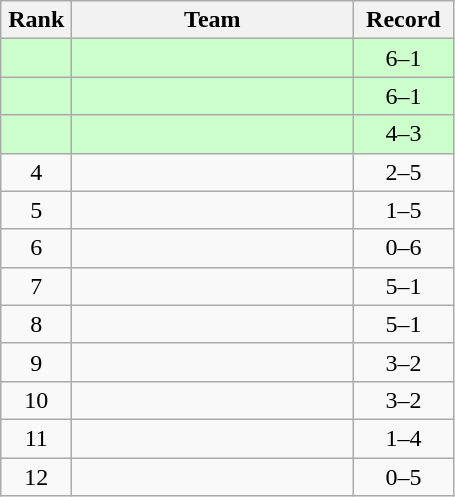<table class="wikitable" style="text-align: center;">
<tr>
<th width=40>Rank</th>
<th width=180>Team</th>
<th width=60>Record</th>
</tr>
<tr bgcolor="#ccffcc">
<td></td>
<td align="left"></td>
<td>6–1</td>
</tr>
<tr bgcolor="#ccffcc">
<td></td>
<td align="left"></td>
<td>6–1</td>
</tr>
<tr bgcolor="#ccffcc">
<td></td>
<td align="left"></td>
<td>4–3</td>
</tr>
<tr>
<td>4</td>
<td align="left"></td>
<td>2–5</td>
</tr>
<tr>
<td>5</td>
<td align="left"></td>
<td>1–5</td>
</tr>
<tr>
<td>6</td>
<td align="left"></td>
<td>0–6</td>
</tr>
<tr>
<td>7</td>
<td align="left"></td>
<td>5–1</td>
</tr>
<tr>
<td>8</td>
<td align="left"></td>
<td>5–1</td>
</tr>
<tr>
<td>9</td>
<td align="left"></td>
<td>3–2</td>
</tr>
<tr>
<td>10</td>
<td align="left"></td>
<td>3–2</td>
</tr>
<tr>
<td>11</td>
<td align="left"></td>
<td>1–4</td>
</tr>
<tr>
<td>12</td>
<td align="left"></td>
<td>0–5</td>
</tr>
</table>
